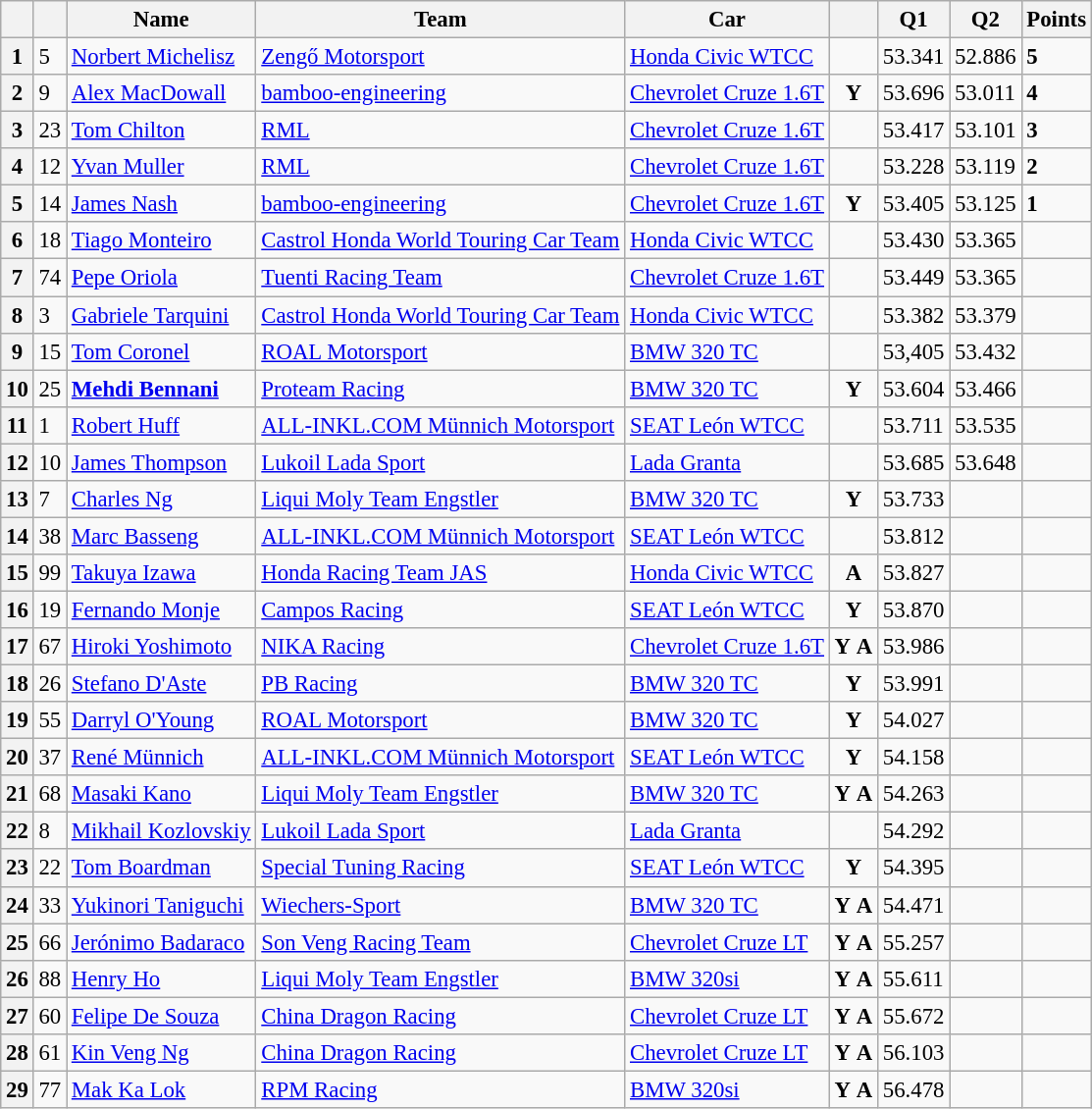<table class="wikitable sortable" style="font-size: 95%;">
<tr>
<th></th>
<th></th>
<th>Name</th>
<th>Team</th>
<th>Car</th>
<th></th>
<th>Q1</th>
<th>Q2</th>
<th>Points</th>
</tr>
<tr>
<th>1</th>
<td>5</td>
<td> <a href='#'>Norbert Michelisz</a></td>
<td><a href='#'>Zengő Motorsport</a></td>
<td><a href='#'>Honda Civic WTCC</a></td>
<td></td>
<td>53.341</td>
<td>52.886</td>
<td><strong>5</strong></td>
</tr>
<tr>
<th>2</th>
<td>9</td>
<td> <a href='#'>Alex MacDowall</a></td>
<td><a href='#'>bamboo-engineering</a></td>
<td><a href='#'>Chevrolet Cruze 1.6T</a></td>
<td align=center><strong><span>Y</span></strong></td>
<td>53.696</td>
<td>53.011</td>
<td><strong>4</strong></td>
</tr>
<tr>
<th>3</th>
<td>23</td>
<td> <a href='#'>Tom Chilton</a></td>
<td><a href='#'>RML</a></td>
<td><a href='#'>Chevrolet Cruze 1.6T</a></td>
<td></td>
<td>53.417</td>
<td>53.101</td>
<td><strong>3</strong></td>
</tr>
<tr>
<th>4</th>
<td>12</td>
<td> <a href='#'>Yvan Muller</a></td>
<td><a href='#'>RML</a></td>
<td><a href='#'>Chevrolet Cruze 1.6T</a></td>
<td></td>
<td>53.228</td>
<td>53.119</td>
<td><strong>2</strong></td>
</tr>
<tr>
<th>5</th>
<td>14</td>
<td> <a href='#'>James Nash</a></td>
<td><a href='#'>bamboo-engineering</a></td>
<td><a href='#'>Chevrolet Cruze 1.6T</a></td>
<td align=center><strong><span>Y</span></strong></td>
<td>53.405</td>
<td>53.125</td>
<td><strong>1</strong></td>
</tr>
<tr>
<th>6</th>
<td>18</td>
<td> <a href='#'>Tiago Monteiro</a></td>
<td><a href='#'>Castrol Honda World Touring Car Team</a></td>
<td><a href='#'>Honda Civic WTCC</a></td>
<td></td>
<td>53.430</td>
<td>53.365</td>
<td></td>
</tr>
<tr>
<th>7</th>
<td>74</td>
<td> <a href='#'>Pepe Oriola</a></td>
<td><a href='#'>Tuenti Racing Team</a></td>
<td><a href='#'>Chevrolet Cruze 1.6T</a></td>
<td></td>
<td>53.449</td>
<td>53.365</td>
<td></td>
</tr>
<tr>
<th>8</th>
<td>3</td>
<td> <a href='#'>Gabriele Tarquini</a></td>
<td><a href='#'>Castrol Honda World Touring Car Team</a></td>
<td><a href='#'>Honda Civic WTCC</a></td>
<td></td>
<td>53.382</td>
<td>53.379</td>
<td></td>
</tr>
<tr>
<th>9</th>
<td>15</td>
<td> <a href='#'>Tom Coronel</a></td>
<td><a href='#'>ROAL Motorsport</a></td>
<td><a href='#'>BMW 320 TC</a></td>
<td></td>
<td>53,405</td>
<td>53.432</td>
<td></td>
</tr>
<tr>
<th>10</th>
<td>25</td>
<td> <strong><a href='#'>Mehdi Bennani</a></strong></td>
<td><a href='#'>Proteam Racing</a></td>
<td><a href='#'>BMW 320 TC</a></td>
<td align=center><strong><span>Y</span></strong></td>
<td>53.604</td>
<td>53.466</td>
<td></td>
</tr>
<tr>
<th>11</th>
<td>1</td>
<td> <a href='#'>Robert Huff</a></td>
<td><a href='#'>ALL-INKL.COM Münnich Motorsport</a></td>
<td><a href='#'>SEAT León WTCC</a></td>
<td></td>
<td>53.711</td>
<td>53.535</td>
<td></td>
</tr>
<tr>
<th>12</th>
<td>10</td>
<td> <a href='#'>James Thompson</a></td>
<td><a href='#'>Lukoil Lada Sport</a></td>
<td><a href='#'>Lada Granta</a></td>
<td></td>
<td>53.685</td>
<td>53.648</td>
<td></td>
</tr>
<tr>
<th>13</th>
<td>7</td>
<td> <a href='#'>Charles Ng</a></td>
<td><a href='#'>Liqui Moly Team Engstler</a></td>
<td><a href='#'>BMW 320 TC</a></td>
<td align=center><strong><span>Y</span></strong></td>
<td>53.733</td>
<td></td>
<td></td>
</tr>
<tr>
<th>14</th>
<td>38</td>
<td> <a href='#'>Marc Basseng</a></td>
<td><a href='#'>ALL-INKL.COM Münnich Motorsport</a></td>
<td><a href='#'>SEAT León WTCC</a></td>
<td></td>
<td>53.812</td>
<td></td>
<td></td>
</tr>
<tr>
<th>15</th>
<td>99</td>
<td> <a href='#'>Takuya Izawa</a></td>
<td><a href='#'>Honda Racing Team JAS</a></td>
<td><a href='#'>Honda Civic WTCC</a></td>
<td align=center><strong><span>A</span></strong></td>
<td>53.827</td>
<td></td>
<td></td>
</tr>
<tr>
<th>16</th>
<td>19</td>
<td> <a href='#'>Fernando Monje</a></td>
<td><a href='#'>Campos Racing</a></td>
<td><a href='#'>SEAT León WTCC</a></td>
<td align=center><strong><span>Y</span></strong></td>
<td>53.870</td>
<td></td>
<td></td>
</tr>
<tr>
<th>17</th>
<td>67</td>
<td> <a href='#'>Hiroki Yoshimoto</a></td>
<td><a href='#'>NIKA Racing</a></td>
<td><a href='#'>Chevrolet Cruze 1.6T</a></td>
<td align=center><strong><span>Y</span></strong> <strong><span>A</span></strong></td>
<td>53.986</td>
<td></td>
<td></td>
</tr>
<tr>
<th>18</th>
<td>26</td>
<td> <a href='#'>Stefano D'Aste</a></td>
<td><a href='#'>PB Racing</a></td>
<td><a href='#'>BMW 320 TC</a></td>
<td align=center><strong><span>Y</span></strong></td>
<td>53.991</td>
<td></td>
<td></td>
</tr>
<tr>
<th>19</th>
<td>55</td>
<td> <a href='#'>Darryl O'Young</a></td>
<td><a href='#'>ROAL Motorsport</a></td>
<td><a href='#'>BMW 320 TC</a></td>
<td align=center><strong><span>Y</span></strong></td>
<td>54.027</td>
<td></td>
<td></td>
</tr>
<tr>
<th>20</th>
<td>37</td>
<td> <a href='#'>René Münnich</a></td>
<td><a href='#'>ALL-INKL.COM Münnich Motorsport</a></td>
<td><a href='#'>SEAT León WTCC</a></td>
<td align=center><strong><span>Y</span></strong></td>
<td>54.158</td>
<td></td>
<td></td>
</tr>
<tr>
<th>21</th>
<td>68</td>
<td> <a href='#'>Masaki Kano</a></td>
<td><a href='#'>Liqui Moly Team Engstler</a></td>
<td><a href='#'>BMW 320 TC</a></td>
<td align=center><strong><span>Y</span></strong> <strong><span>A</span></strong></td>
<td>54.263</td>
<td></td>
<td></td>
</tr>
<tr>
<th>22</th>
<td>8</td>
<td> <a href='#'>Mikhail Kozlovskiy</a></td>
<td><a href='#'>Lukoil Lada Sport</a></td>
<td><a href='#'>Lada Granta</a></td>
<td></td>
<td>54.292</td>
<td></td>
<td></td>
</tr>
<tr>
<th>23</th>
<td>22</td>
<td> <a href='#'>Tom Boardman</a></td>
<td><a href='#'>Special Tuning Racing</a></td>
<td><a href='#'>SEAT León WTCC</a></td>
<td align=center><strong><span>Y</span></strong></td>
<td>54.395</td>
<td></td>
<td></td>
</tr>
<tr>
<th>24</th>
<td>33</td>
<td> <a href='#'>Yukinori Taniguchi</a></td>
<td><a href='#'>Wiechers-Sport</a></td>
<td><a href='#'>BMW 320 TC</a></td>
<td align=center><strong><span>Y</span></strong> <strong><span>A</span></strong></td>
<td>54.471</td>
<td></td>
<td></td>
</tr>
<tr>
<th>25</th>
<td>66</td>
<td> <a href='#'>Jerónimo Badaraco</a></td>
<td><a href='#'>Son Veng Racing Team</a></td>
<td><a href='#'>Chevrolet Cruze LT</a></td>
<td align=center><strong><span>Y</span></strong> <strong><span>A</span></strong></td>
<td>55.257</td>
<td></td>
<td></td>
</tr>
<tr>
<th>26</th>
<td>88</td>
<td> <a href='#'>Henry Ho</a></td>
<td><a href='#'>Liqui Moly Team Engstler</a></td>
<td><a href='#'>BMW 320si</a></td>
<td align=center><strong><span>Y</span></strong> <strong><span>A</span></strong></td>
<td>55.611</td>
<td></td>
<td></td>
</tr>
<tr>
<th>27</th>
<td>60</td>
<td> <a href='#'>Felipe De Souza</a></td>
<td><a href='#'>China Dragon Racing</a></td>
<td><a href='#'>Chevrolet Cruze LT</a></td>
<td align=center><strong><span>Y</span></strong> <strong><span>A</span></strong></td>
<td>55.672</td>
<td></td>
<td></td>
</tr>
<tr>
<th>28</th>
<td>61</td>
<td> <a href='#'>Kin Veng Ng</a></td>
<td><a href='#'>China Dragon Racing</a></td>
<td><a href='#'>Chevrolet Cruze LT</a></td>
<td align=center><strong><span>Y</span></strong> <strong><span>A</span></strong></td>
<td>56.103</td>
<td></td>
<td></td>
</tr>
<tr>
<th>29</th>
<td>77</td>
<td> <a href='#'>Mak Ka Lok</a></td>
<td><a href='#'>RPM Racing</a></td>
<td><a href='#'>BMW 320si</a></td>
<td align=center><strong><span>Y</span></strong> <strong><span>A</span></strong></td>
<td>56.478</td>
<td></td>
<td></td>
</tr>
</table>
